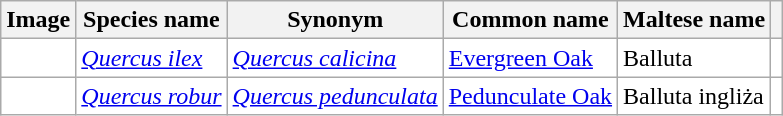<table class="wikitable" style="background: white">
<tr>
<th>Image</th>
<th>Species name</th>
<th>Synonym</th>
<th>Common name</th>
<th>Maltese name</th>
<th></th>
</tr>
<tr>
<td></td>
<td><em><a href='#'>Quercus ilex</a></em></td>
<td><em><a href='#'>Quercus calicina</a></em></td>
<td><a href='#'>Evergreen Oak</a></td>
<td>Balluta</td>
<td></td>
</tr>
<tr>
<td></td>
<td><em><a href='#'>Quercus robur</a></em></td>
<td><em><a href='#'>Quercus pedunculata</a></em></td>
<td><a href='#'>Pedunculate Oak</a></td>
<td>Balluta ingliża</td>
<td></td>
</tr>
</table>
